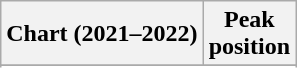<table class="wikitable sortable plainrowheaders" style="text-align:center">
<tr>
<th scope="col">Chart (2021–2022)</th>
<th scope="col">Peak<br>position</th>
</tr>
<tr>
</tr>
<tr>
</tr>
<tr>
</tr>
<tr>
</tr>
<tr>
</tr>
</table>
